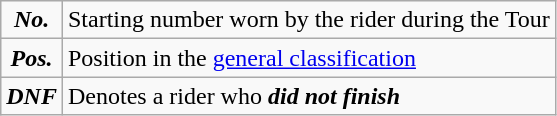<table class="wikitable">
<tr>
<td align=center><strong><em>No.</em></strong></td>
<td>Starting number worn by the rider during the Tour</td>
</tr>
<tr>
<td align=center><strong><em>Pos.</em></strong></td>
<td>Position in the <a href='#'>general classification</a></td>
</tr>
<tr>
<td align=center><strong><em>DNF</em></strong></td>
<td>Denotes a rider who <strong><em>did not finish</em></strong></td>
</tr>
</table>
